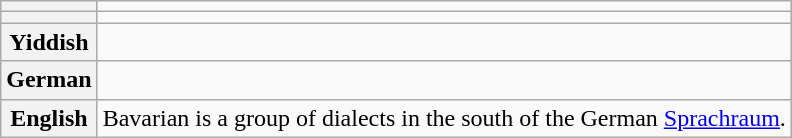<table class="wikitable">
<tr>
<th></th>
<td></td>
</tr>
<tr>
<th></th>
<td></td>
</tr>
<tr>
<th>Yiddish</th>
<td><br></td>
</tr>
<tr>
<th>German</th>
<td></td>
</tr>
<tr>
<th>English</th>
<td>Bavarian is a group of dialects in the south of the German <a href='#'>Sprachraum</a>.</td>
</tr>
</table>
